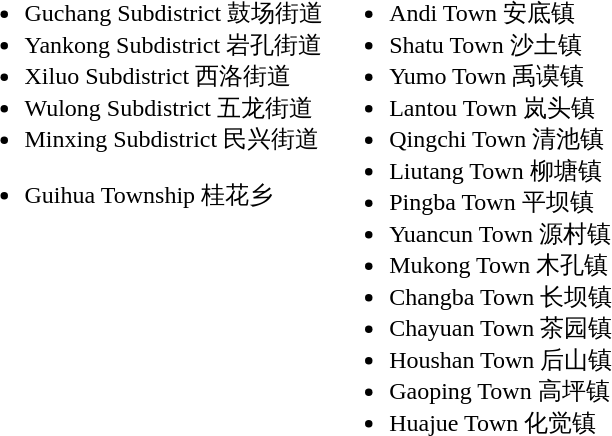<table>
<tr>
<td valign="top"><br><ul><li>Guchang Subdistrict 鼓场街道</li><li>Yankong Subdistrict 岩孔街道</li><li>Xiluo Subdistrict 西洛街道</li><li>Wulong Subdistrict 五龙街道</li><li>Minxing Subdistrict 民兴街道</li></ul><ul><li>Guihua Township 桂花乡</li></ul></td>
<td valign="top"><br><ul><li>Andi Town 安底镇</li><li>Shatu Town 沙土镇</li><li>Yumo Town 禹谟镇</li><li>Lantou Town 岚头镇</li><li>Qingchi Town 清池镇</li><li>Liutang Town 柳塘镇</li><li>Pingba Town 平坝镇</li><li>Yuancun Town 源村镇</li><li>Mukong Town 木孔镇</li><li>Changba Town 长坝镇</li><li>Chayuan Town 茶园镇</li><li>Houshan Town 后山镇</li><li>Gaoping Town 高坪镇</li><li>Huajue Town 化觉镇</li></ul></td>
</tr>
</table>
